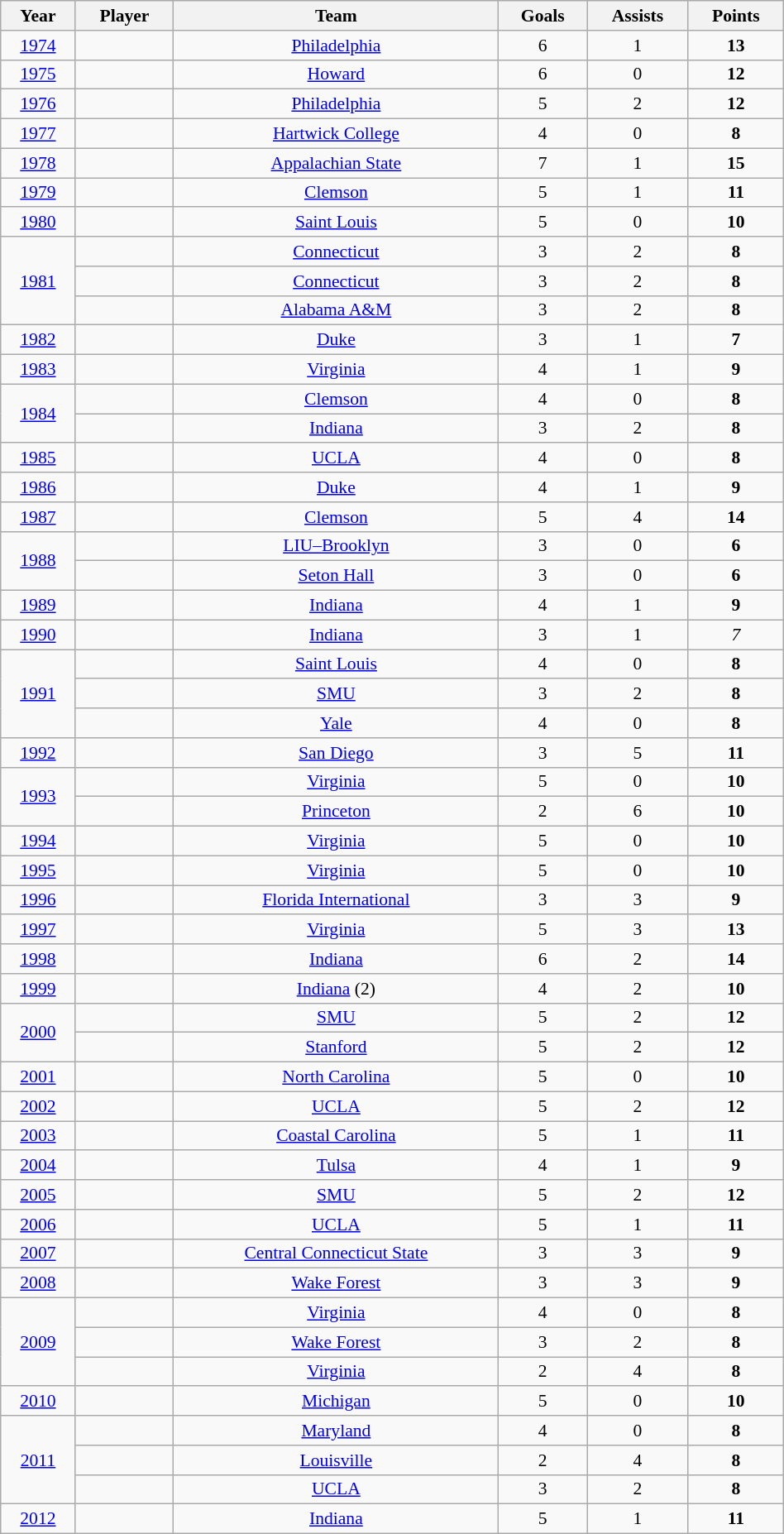<table class="wikitable sortable" style="font-size:90%; width: 50%; text-align: center;">
<tr>
<th>Year</th>
<th>Player</th>
<th>Team</th>
<th>Goals</th>
<th>Assists</th>
<th>Points</th>
</tr>
<tr>
<td><a href='#'>1974</a></td>
<td></td>
<td><a href='#'>Philadelphia</a></td>
<td>6</td>
<td>1</td>
<td><strong>13</strong></td>
</tr>
<tr>
<td><a href='#'>1975</a></td>
<td></td>
<td><a href='#'>Howard</a></td>
<td>6</td>
<td>0</td>
<td><strong>12</strong></td>
</tr>
<tr>
<td><a href='#'>1976</a></td>
<td></td>
<td><a href='#'>Philadelphia</a></td>
<td>5</td>
<td>2</td>
<td><strong>12</strong></td>
</tr>
<tr>
<td><a href='#'>1977</a></td>
<td></td>
<td><a href='#'>Hartwick College</a></td>
<td>4</td>
<td>0</td>
<td><strong>8</strong></td>
</tr>
<tr>
<td><a href='#'>1978</a></td>
<td></td>
<td><a href='#'>Appalachian State</a></td>
<td>7</td>
<td>1</td>
<td><strong>15</strong></td>
</tr>
<tr>
<td><a href='#'>1979</a></td>
<td></td>
<td><a href='#'>Clemson</a></td>
<td>5</td>
<td>1</td>
<td><strong>11</strong></td>
</tr>
<tr>
<td><a href='#'>1980</a></td>
<td></td>
<td><a href='#'>Saint Louis</a></td>
<td>5</td>
<td>0</td>
<td><strong>10</strong></td>
</tr>
<tr>
<td rowspan=3><a href='#'>1981</a></td>
<td></td>
<td><a href='#'>Connecticut</a></td>
<td>3</td>
<td>2</td>
<td><strong>8</strong></td>
</tr>
<tr>
<td></td>
<td><a href='#'>Connecticut</a></td>
<td>3</td>
<td>2</td>
<td><strong>8</strong></td>
</tr>
<tr>
<td></td>
<td><a href='#'>Alabama A&M</a></td>
<td>3</td>
<td>2</td>
<td><strong>8</strong></td>
</tr>
<tr>
<td><a href='#'>1982</a></td>
<td></td>
<td><a href='#'>Duke</a></td>
<td>3</td>
<td>1</td>
<td><strong>7</strong></td>
</tr>
<tr>
<td><a href='#'>1983</a></td>
<td></td>
<td><a href='#'>Virginia</a></td>
<td>4</td>
<td>1</td>
<td><strong>9</strong></td>
</tr>
<tr>
<td rowspan=2><a href='#'>1984</a></td>
<td></td>
<td><a href='#'>Clemson</a></td>
<td>4</td>
<td>0</td>
<td><strong>8</strong></td>
</tr>
<tr>
<td></td>
<td><a href='#'>Indiana</a></td>
<td>3</td>
<td>2</td>
<td><strong>8</strong></td>
</tr>
<tr>
<td><a href='#'>1985</a></td>
<td></td>
<td><a href='#'>UCLA</a></td>
<td>4</td>
<td>0</td>
<td><strong>8</strong></td>
</tr>
<tr>
<td><a href='#'>1986</a></td>
<td></td>
<td><a href='#'>Duke</a></td>
<td>4</td>
<td>1</td>
<td><strong>9</strong></td>
</tr>
<tr>
<td><a href='#'>1987</a></td>
<td></td>
<td><a href='#'>Clemson</a></td>
<td>5</td>
<td>4</td>
<td><strong>14</strong></td>
</tr>
<tr>
<td rowspan=2><a href='#'>1988</a></td>
<td></td>
<td><a href='#'>LIU–Brooklyn</a></td>
<td>3</td>
<td>0</td>
<td><strong>6</strong></td>
</tr>
<tr>
<td></td>
<td><a href='#'>Seton Hall</a></td>
<td>3</td>
<td>0</td>
<td><strong>6</strong></td>
</tr>
<tr>
<td><a href='#'>1989</a></td>
<td></td>
<td><a href='#'>Indiana</a></td>
<td>4</td>
<td>1</td>
<td><strong>9</strong></td>
</tr>
<tr>
<td><a href='#'>1990</a></td>
<td></td>
<td><a href='#'>Indiana</a></td>
<td>3</td>
<td>1</td>
<td><em>7</em></td>
</tr>
<tr>
<td rowspan=3><a href='#'>1991</a></td>
<td></td>
<td><a href='#'>Saint Louis</a></td>
<td>4</td>
<td>0</td>
<td><strong>8</strong></td>
</tr>
<tr>
<td></td>
<td><a href='#'>SMU</a></td>
<td>3</td>
<td>2</td>
<td><strong>8</strong></td>
</tr>
<tr>
<td></td>
<td><a href='#'>Yale</a></td>
<td>4</td>
<td>0</td>
<td><strong>8</strong></td>
</tr>
<tr>
<td><a href='#'>1992</a></td>
<td></td>
<td><a href='#'>San Diego</a></td>
<td>3</td>
<td>5</td>
<td><strong>11</strong></td>
</tr>
<tr>
<td rowspan=2><a href='#'>1993</a></td>
<td></td>
<td><a href='#'>Virginia</a></td>
<td>5</td>
<td>0</td>
<td><strong>10</strong></td>
</tr>
<tr>
<td></td>
<td><a href='#'>Princeton</a></td>
<td>2</td>
<td>6</td>
<td><strong>10</strong></td>
</tr>
<tr>
<td><a href='#'>1994</a></td>
<td></td>
<td><a href='#'>Virginia</a></td>
<td>5</td>
<td>0</td>
<td><strong>10</strong></td>
</tr>
<tr>
<td><a href='#'>1995</a></td>
<td></td>
<td><a href='#'>Virginia</a></td>
<td>5</td>
<td>0</td>
<td><strong>10</strong></td>
</tr>
<tr>
<td><a href='#'>1996</a></td>
<td></td>
<td><a href='#'>Florida International</a></td>
<td>3</td>
<td>3</td>
<td><strong>9</strong></td>
</tr>
<tr>
<td><a href='#'>1997</a></td>
<td></td>
<td><a href='#'>Virginia</a></td>
<td>5</td>
<td>3</td>
<td><strong>13</strong></td>
</tr>
<tr>
<td><a href='#'>1998</a></td>
<td></td>
<td><a href='#'>Indiana</a></td>
<td>6</td>
<td>2</td>
<td><strong>14</strong></td>
</tr>
<tr>
<td><a href='#'>1999</a></td>
<td></td>
<td><a href='#'>Indiana</a> (2)</td>
<td>4</td>
<td>2</td>
<td><strong>10</strong></td>
</tr>
<tr>
<td rowspan=2><a href='#'>2000</a></td>
<td></td>
<td><a href='#'>SMU</a></td>
<td>5</td>
<td>2</td>
<td><strong>12</strong></td>
</tr>
<tr>
<td></td>
<td><a href='#'>Stanford</a></td>
<td>5</td>
<td>2</td>
<td><strong>12</strong></td>
</tr>
<tr>
<td><a href='#'>2001</a></td>
<td></td>
<td><a href='#'>North Carolina</a></td>
<td>5</td>
<td>0</td>
<td><strong>10</strong></td>
</tr>
<tr>
<td><a href='#'>2002</a></td>
<td></td>
<td><a href='#'>UCLA</a></td>
<td>5</td>
<td>2</td>
<td><strong>12</strong></td>
</tr>
<tr>
<td><a href='#'>2003</a></td>
<td></td>
<td><a href='#'>Coastal Carolina</a></td>
<td>5</td>
<td>1</td>
<td><strong>11</strong></td>
</tr>
<tr>
<td><a href='#'>2004</a></td>
<td></td>
<td><a href='#'>Tulsa</a></td>
<td>4</td>
<td>1</td>
<td><strong>9</strong></td>
</tr>
<tr>
<td><a href='#'>2005</a></td>
<td></td>
<td><a href='#'>SMU</a></td>
<td>5</td>
<td>2</td>
<td><strong>12</strong></td>
</tr>
<tr>
<td><a href='#'>2006</a></td>
<td></td>
<td><a href='#'>UCLA</a></td>
<td>5</td>
<td>1</td>
<td><strong>11</strong></td>
</tr>
<tr>
<td><a href='#'>2007</a></td>
<td></td>
<td><a href='#'>Central Connecticut State</a></td>
<td>3</td>
<td>3</td>
<td><strong>9</strong></td>
</tr>
<tr>
<td><a href='#'>2008</a></td>
<td></td>
<td><a href='#'>Wake Forest</a></td>
<td>3</td>
<td>3</td>
<td><strong>9</strong></td>
</tr>
<tr>
<td rowspan=3><a href='#'>2009</a></td>
<td></td>
<td><a href='#'>Virginia</a></td>
<td>4</td>
<td>0</td>
<td><strong>8</strong></td>
</tr>
<tr>
<td></td>
<td><a href='#'>Wake Forest</a></td>
<td>3</td>
<td>2</td>
<td><strong>8</strong></td>
</tr>
<tr>
<td></td>
<td><a href='#'>Virginia</a></td>
<td>2</td>
<td>4</td>
<td><strong>8</strong></td>
</tr>
<tr>
<td><a href='#'>2010</a></td>
<td></td>
<td><a href='#'>Michigan</a></td>
<td>5</td>
<td>0</td>
<td><strong>10</strong></td>
</tr>
<tr>
<td rowspan=3><a href='#'>2011</a></td>
<td></td>
<td><a href='#'>Maryland</a></td>
<td>4</td>
<td>0</td>
<td><strong>8</strong></td>
</tr>
<tr>
<td></td>
<td><a href='#'>Louisville</a></td>
<td>2</td>
<td>4</td>
<td><strong>8</strong></td>
</tr>
<tr>
<td></td>
<td><a href='#'>UCLA</a></td>
<td>3</td>
<td>2</td>
<td><strong>8</strong></td>
</tr>
<tr>
<td><a href='#'>2012</a></td>
<td></td>
<td><a href='#'>Indiana</a></td>
<td>5</td>
<td>1</td>
<td><strong>11</strong></td>
</tr>
</table>
